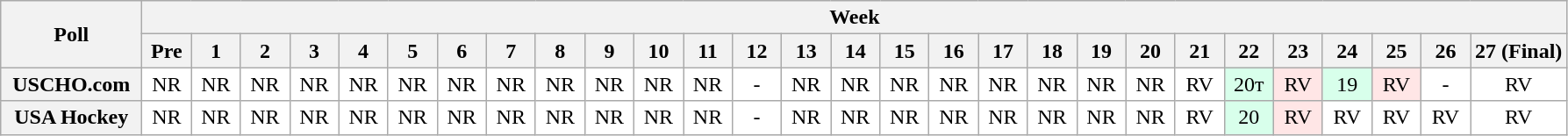<table class="wikitable" style="white-space:nowrap;">
<tr>
<th scope="col" width="100" rowspan="2">Poll</th>
<th colspan="28">Week</th>
</tr>
<tr>
<th scope="col" width="30">Pre</th>
<th scope="col" width="30">1</th>
<th scope="col" width="30">2</th>
<th scope="col" width="30">3</th>
<th scope="col" width="30">4</th>
<th scope="col" width="30">5</th>
<th scope="col" width="30">6</th>
<th scope="col" width="30">7</th>
<th scope="col" width="30">8</th>
<th scope="col" width="30">9</th>
<th scope="col" width="30">10</th>
<th scope="col" width="30">11</th>
<th scope="col" width="30">12</th>
<th scope="col" width="30">13</th>
<th scope="col" width="30">14</th>
<th scope="col" width="30">15</th>
<th scope="col" width="30">16</th>
<th scope="col" width="30">17</th>
<th scope="col" width="30">18</th>
<th scope="col" width="30">19</th>
<th scope="col" width="30">20</th>
<th scope="col" width="30">21</th>
<th scope="col" width="30">22</th>
<th scope="col" width="30">23</th>
<th scope="col" width="30">24</th>
<th scope="col" width="30">25</th>
<th scope="col" width="30">26</th>
<th scope="col" width="30">27 (Final)</th>
</tr>
<tr style="text-align:center;">
<th>USCHO.com</th>
<td bgcolor=FFFFFF>NR</td>
<td bgcolor=FFFFFF>NR</td>
<td bgcolor=FFFFFF>NR</td>
<td bgcolor=FFFFFF>NR</td>
<td bgcolor=FFFFFF>NR</td>
<td bgcolor=FFFFFF>NR</td>
<td bgcolor=FFFFFF>NR</td>
<td bgcolor=FFFFFF>NR</td>
<td bgcolor=FFFFFF>NR</td>
<td bgcolor=FFFFFF>NR</td>
<td bgcolor=FFFFFF>NR</td>
<td bgcolor=FFFFFF>NR</td>
<td bgcolor=FFFFFF>-</td>
<td bgcolor=FFFFFF>NR</td>
<td bgcolor=FFFFFF>NR</td>
<td bgcolor=FFFFFF>NR</td>
<td bgcolor=FFFFFF>NR</td>
<td bgcolor=FFFFFF>NR</td>
<td bgcolor=FFFFFF>NR</td>
<td bgcolor=FFFFFF>NR</td>
<td bgcolor=FFFFFF>NR</td>
<td bgcolor=FFFFFF>RV</td>
<td bgcolor=D8FFEB>20т</td>
<td bgcolor=FFE6E6>RV</td>
<td bgcolor=D8FFEB>19</td>
<td bgcolor=FFE6E6>RV</td>
<td bgcolor=FFFFFF>-</td>
<td bgcolor=FFFFFF>RV</td>
</tr>
<tr style="text-align:center;">
<th>USA Hockey</th>
<td bgcolor=FFFFFF>NR</td>
<td bgcolor=FFFFFF>NR</td>
<td bgcolor=FFFFFF>NR</td>
<td bgcolor=FFFFFF>NR</td>
<td bgcolor=FFFFFF>NR</td>
<td bgcolor=FFFFFF>NR</td>
<td bgcolor=FFFFFF>NR</td>
<td bgcolor=FFFFFF>NR</td>
<td bgcolor=FFFFFF>NR</td>
<td bgcolor=FFFFFF>NR</td>
<td bgcolor=FFFFFF>NR</td>
<td bgcolor=FFFFFF>NR</td>
<td bgcolor=FFFFFF>-</td>
<td bgcolor=FFFFFF>NR</td>
<td bgcolor=FFFFFF>NR</td>
<td bgcolor=FFFFFF>NR</td>
<td bgcolor=FFFFFF>NR</td>
<td bgcolor=FFFFFF>NR</td>
<td bgcolor=FFFFFF>NR</td>
<td bgcolor=FFFFFF>NR</td>
<td bgcolor=FFFFFF>NR</td>
<td bgcolor=FFFFFF>RV</td>
<td bgcolor=D8FFEB>20</td>
<td bgcolor=FFE6E6>RV</td>
<td bgcolor=FFFFFF>RV</td>
<td bgcolor=FFFFFF>RV</td>
<td bgcolor=FFFFFF>RV</td>
<td bgcolor=FFFFFF>RV</td>
</tr>
</table>
